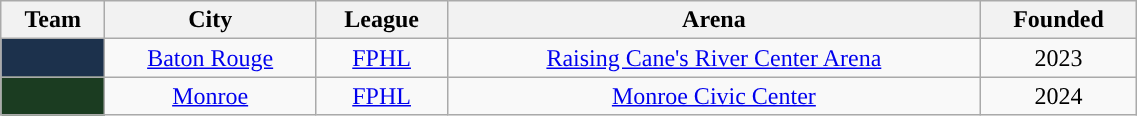<table class="wikitable sortable" width="60%">
<tr>
<th>Team</th>
<th>City</th>
<th>League</th>
<th>Arena</th>
<th>Founded</th>
</tr>
<tr align=center>
<td style="color:white; background:#1C314C; "><strong><a href='#'></a></strong></td>
<td><a href='#'>Baton Rouge</a></td>
<td><a href='#'>FPHL</a></td>
<td><a href='#'>Raising Cane's River Center Arena</a></td>
<td>2023</td>
</tr>
<tr align=center>
<td style="color:white; background:#1b3c21; "><strong><a href='#'></a></strong></td>
<td><a href='#'>Monroe</a></td>
<td><a href='#'>FPHL</a></td>
<td><a href='#'>Monroe Civic Center</a></td>
<td>2024</td>
</tr>
</table>
